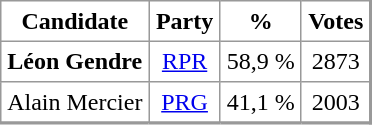<table align="center" rules="all" cellspacing="0" cellpadding="4" style="border: 1px solid #999; border-right: 2px solid #999; border-bottom: 2px solid #999">
<tr>
<th>Candidate</th>
<th>Party</th>
<th>%</th>
<th>Votes</th>
</tr>
<tr align=center>
<td><strong>Léon Gendre</strong></td>
<td><a href='#'>RPR</a></td>
<td>58,9 %</td>
<td>2873</td>
</tr>
<tr align=center>
<td>Alain Mercier</td>
<td><a href='#'>PRG</a></td>
<td>41,1 %</td>
<td>2003</td>
</tr>
<tr>
</tr>
</table>
